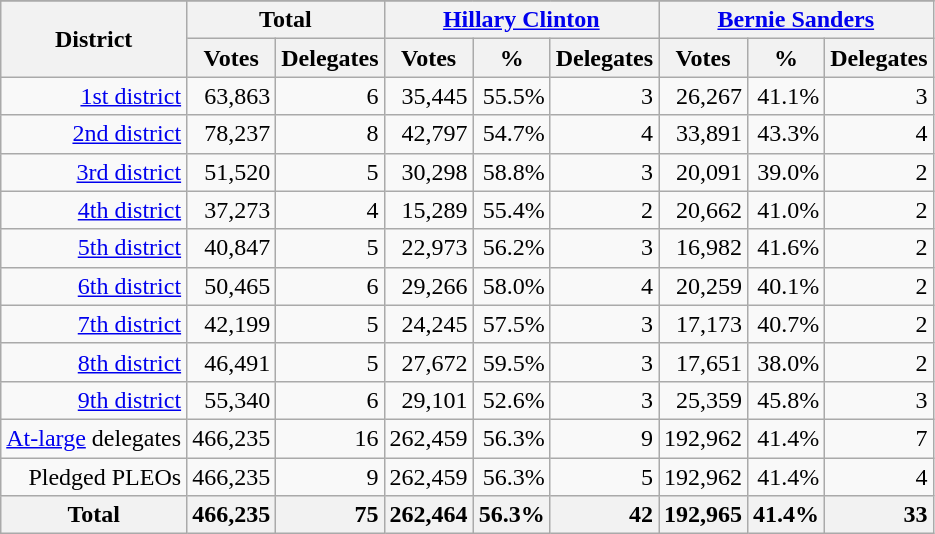<table class="wikitable sortable" style="text-align:right">
<tr>
</tr>
<tr>
<th rowspan=2>District</th>
<th colspan=2>Total</th>
<th colspan=3><a href='#'>Hillary Clinton</a></th>
<th colspan=3><a href='#'>Bernie Sanders</a></th>
</tr>
<tr>
<th>Votes</th>
<th>Delegates</th>
<th>Votes</th>
<th>%</th>
<th>Delegates</th>
<th>Votes</th>
<th>%</th>
<th>Delegates</th>
</tr>
<tr>
<td><a href='#'>1st district</a></td>
<td>63,863</td>
<td>6</td>
<td>35,445</td>
<td>55.5%</td>
<td>3</td>
<td>26,267</td>
<td>41.1%</td>
<td>3</td>
</tr>
<tr>
<td><a href='#'>2nd district</a></td>
<td>78,237</td>
<td>8</td>
<td>42,797</td>
<td>54.7%</td>
<td>4</td>
<td>33,891</td>
<td>43.3%</td>
<td>4</td>
</tr>
<tr>
<td><a href='#'>3rd district</a></td>
<td>51,520</td>
<td>5</td>
<td>30,298</td>
<td>58.8%</td>
<td>3</td>
<td>20,091</td>
<td>39.0%</td>
<td>2</td>
</tr>
<tr>
<td><a href='#'>4th district</a></td>
<td>37,273</td>
<td>4</td>
<td>15,289</td>
<td>55.4%</td>
<td>2</td>
<td>20,662</td>
<td>41.0%</td>
<td>2</td>
</tr>
<tr>
<td><a href='#'>5th district</a></td>
<td>40,847</td>
<td>5</td>
<td>22,973</td>
<td>56.2%</td>
<td>3</td>
<td>16,982</td>
<td>41.6%</td>
<td>2</td>
</tr>
<tr>
<td><a href='#'>6th district</a></td>
<td>50,465</td>
<td>6</td>
<td>29,266</td>
<td>58.0%</td>
<td>4</td>
<td>20,259</td>
<td>40.1%</td>
<td>2</td>
</tr>
<tr>
<td><a href='#'>7th district</a></td>
<td>42,199</td>
<td>5</td>
<td>24,245</td>
<td>57.5%</td>
<td>3</td>
<td>17,173</td>
<td>40.7%</td>
<td>2</td>
</tr>
<tr>
<td><a href='#'>8th district</a></td>
<td>46,491</td>
<td>5</td>
<td>27,672</td>
<td>59.5%</td>
<td>3</td>
<td>17,651</td>
<td>38.0%</td>
<td>2</td>
</tr>
<tr>
<td><a href='#'>9th district</a></td>
<td>55,340</td>
<td>6</td>
<td>29,101</td>
<td>52.6%</td>
<td>3</td>
<td>25,359</td>
<td>45.8%</td>
<td>3</td>
</tr>
<tr>
<td><a href='#'>At-large</a> delegates</td>
<td>466,235</td>
<td>16</td>
<td>262,459</td>
<td>56.3%</td>
<td>9</td>
<td>192,962</td>
<td>41.4%</td>
<td>7</td>
</tr>
<tr>
<td>Pledged PLEOs</td>
<td>466,235</td>
<td>9</td>
<td>262,459</td>
<td>56.3%</td>
<td>5</td>
<td>192,962</td>
<td>41.4%</td>
<td>4</td>
</tr>
<tr>
<th>Total</th>
<th style="text-align:right">466,235</th>
<th style="text-align:right">75</th>
<th style="text-align:right">262,464</th>
<th style="text-align:right">56.3%</th>
<th style="text-align:right">42</th>
<th style="text-align:right">192,965</th>
<th style="text-align:right">41.4%</th>
<th style="text-align:right">33</th>
</tr>
</table>
